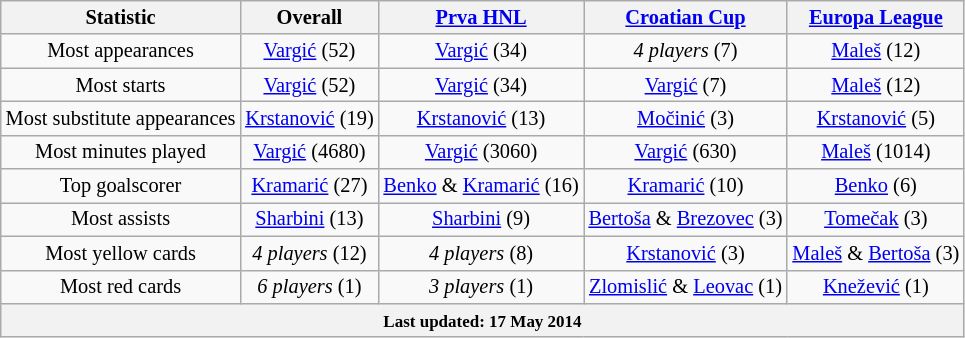<table class="wikitable" Style="text-align: center;font-size:85%">
<tr>
<th>Statistic</th>
<th>Overall</th>
<th><a href='#'>Prva HNL</a></th>
<th><a href='#'>Croatian Cup</a></th>
<th><a href='#'>Europa League</a></th>
</tr>
<tr>
<td>Most appearances</td>
<td><a href='#'>Vargić</a> (52)</td>
<td><a href='#'>Vargić</a> (34)</td>
<td><em>4 players</em> (7)</td>
<td><a href='#'>Maleš</a> (12)</td>
</tr>
<tr>
<td>Most starts</td>
<td><a href='#'>Vargić</a> (52)</td>
<td><a href='#'>Vargić</a> (34)</td>
<td><a href='#'>Vargić</a> (7)</td>
<td><a href='#'>Maleš</a> (12)</td>
</tr>
<tr>
<td>Most substitute appearances</td>
<td><a href='#'>Krstanović</a> (19)</td>
<td><a href='#'>Krstanović</a> (13)</td>
<td><a href='#'>Močinić</a> (3)</td>
<td><a href='#'>Krstanović</a> (5)</td>
</tr>
<tr>
<td>Most minutes played</td>
<td><a href='#'>Vargić</a> (4680)</td>
<td><a href='#'>Vargić</a> (3060)</td>
<td><a href='#'>Vargić</a> (630)</td>
<td><a href='#'>Maleš</a> (1014)</td>
</tr>
<tr>
<td>Top goalscorer</td>
<td><a href='#'>Kramarić</a> (27)</td>
<td><a href='#'>Benko</a> & <a href='#'>Kramarić</a> (16)</td>
<td><a href='#'>Kramarić</a> (10)</td>
<td><a href='#'>Benko</a> (6)</td>
</tr>
<tr>
<td>Most assists</td>
<td><a href='#'>Sharbini</a> (13)</td>
<td><a href='#'>Sharbini</a> (9)</td>
<td><a href='#'>Bertoša</a> & <a href='#'>Brezovec</a> (3)</td>
<td><a href='#'>Tomečak</a> (3)</td>
</tr>
<tr>
<td>Most yellow cards</td>
<td><em>4 players</em> (12)</td>
<td><em>4 players</em> (8)</td>
<td><a href='#'>Krstanović</a> (3)</td>
<td><a href='#'>Maleš</a> & <a href='#'>Bertoša</a> (3)</td>
</tr>
<tr>
<td>Most red cards</td>
<td><em>6 players</em> (1)</td>
<td><em>3 players</em> (1)</td>
<td><a href='#'>Zlomislić</a> & <a href='#'>Leovac</a> (1)</td>
<td><a href='#'>Knežević</a> (1)</td>
</tr>
<tr>
<th colspan="30"><small>Last updated: 17 May 2014</small></th>
</tr>
</table>
